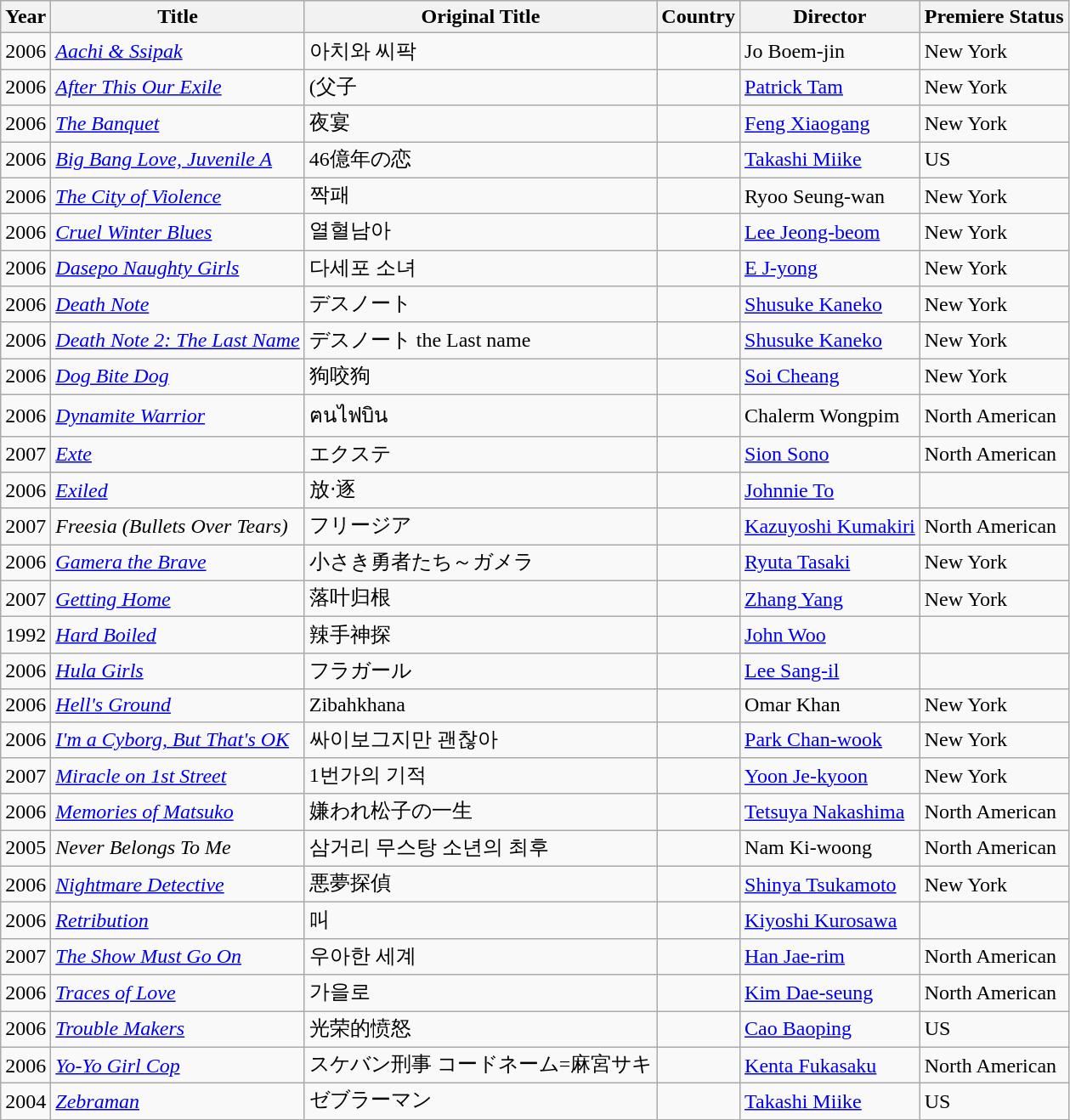<table class="wikitable">
<tr>
<th>Year</th>
<th>Title</th>
<th>Original Title</th>
<th>Country</th>
<th>Director</th>
<th>Premiere Status</th>
</tr>
<tr>
<td>2006</td>
<td><em><a href='#'>Aachi & Ssipak</a></em></td>
<td>아치와 씨팍</td>
<td></td>
<td>Jo Boem-jin</td>
<td>New York</td>
</tr>
<tr>
<td>2006</td>
<td><em><a href='#'>After This Our Exile</a></em></td>
<td>(父子</td>
<td></td>
<td><a href='#'>Patrick Tam</a></td>
<td>New York</td>
</tr>
<tr>
<td>2006</td>
<td><a href='#'><em>The Banquet</em></a></td>
<td>夜宴</td>
<td></td>
<td><a href='#'>Feng Xiaogang</a></td>
<td>New York</td>
</tr>
<tr>
<td>2006</td>
<td><em><a href='#'>Big Bang Love, Juvenile A</a></em></td>
<td>46億年の恋</td>
<td></td>
<td><a href='#'>Takashi Miike</a></td>
<td>US</td>
</tr>
<tr>
<td>2006</td>
<td><em><a href='#'>The City of Violence</a></em></td>
<td>짝패</td>
<td></td>
<td>Ryoo Seung-wan</td>
<td>New York</td>
</tr>
<tr>
<td>2006</td>
<td><em><a href='#'>Cruel Winter Blues</a></em></td>
<td>열혈남아</td>
<td></td>
<td><a href='#'>Lee Jeong-beom</a></td>
<td>New York</td>
</tr>
<tr>
<td>2006</td>
<td><em><a href='#'>Dasepo Naughty Girls</a></em></td>
<td>다세포 소녀</td>
<td></td>
<td><a href='#'>E J-yong</a></td>
<td>New York</td>
</tr>
<tr>
<td>2006</td>
<td><a href='#'><em>Death Note</em></a></td>
<td>デスノート</td>
<td></td>
<td><a href='#'>Shusuke Kaneko</a></td>
<td>New York</td>
</tr>
<tr>
<td>2006</td>
<td><em><a href='#'>Death Note 2: The Last Name</a></em></td>
<td>デスノート the Last name</td>
<td></td>
<td><a href='#'>Shusuke Kaneko</a></td>
<td>New York</td>
</tr>
<tr>
<td>2006</td>
<td><em><a href='#'>Dog Bite Dog</a></em></td>
<td>狗咬狗</td>
<td></td>
<td><a href='#'>Soi Cheang</a></td>
<td>New York</td>
</tr>
<tr>
<td>2006</td>
<td><em><a href='#'>Dynamite Warrior</a></em></td>
<td>ฅนไฟบิน</td>
<td></td>
<td>Chalerm Wongpim</td>
<td>North American</td>
</tr>
<tr>
<td>2007</td>
<td><em><a href='#'>Exte</a></em></td>
<td>エクステ</td>
<td></td>
<td><a href='#'>Sion Sono</a></td>
<td>North American</td>
</tr>
<tr>
<td>2006</td>
<td><em><a href='#'>Exiled</a></em></td>
<td>放‧逐</td>
<td></td>
<td><a href='#'>Johnnie To</a></td>
<td></td>
</tr>
<tr>
<td>2007</td>
<td><em>Freesia (Bullets Over Tears)</em></td>
<td>フリージア</td>
<td></td>
<td><a href='#'>Kazuyoshi Kumakiri</a></td>
<td>North American</td>
</tr>
<tr>
<td>2006</td>
<td><em><a href='#'>Gamera the Brave</a></em></td>
<td>小さき勇者たち～ガメラ</td>
<td></td>
<td><a href='#'>Ryuta Tasaki</a></td>
<td>New York</td>
</tr>
<tr>
<td>2007</td>
<td><em><a href='#'>Getting Home</a></em></td>
<td>落叶归根</td>
<td></td>
<td><a href='#'>Zhang Yang</a></td>
<td>New York</td>
</tr>
<tr>
<td>1992</td>
<td><em><a href='#'>Hard Boiled</a></em></td>
<td>辣手神探</td>
<td></td>
<td><a href='#'>John Woo</a></td>
<td></td>
</tr>
<tr>
<td>2006</td>
<td><em><a href='#'>Hula Girls</a></em></td>
<td>フラガール</td>
<td></td>
<td><a href='#'>Lee Sang-il</a></td>
<td></td>
</tr>
<tr>
<td>2006</td>
<td><a href='#'><em>Hell's Ground</em></a></td>
<td>Zibahkhana</td>
<td></td>
<td>Omar Khan</td>
<td>New York</td>
</tr>
<tr>
<td>2006</td>
<td><em><a href='#'>I'm a Cyborg, But That's OK</a></em></td>
<td>싸이보그지만 괜찮아</td>
<td></td>
<td><a href='#'>Park Chan-wook</a></td>
<td>New York</td>
</tr>
<tr>
<td>2007</td>
<td><em><a href='#'>Miracle on 1st Street</a></em></td>
<td>1번가의 기적</td>
<td></td>
<td><a href='#'>Yoon Je-kyoon</a></td>
<td>New York</td>
</tr>
<tr>
<td>2006</td>
<td><em><a href='#'>Memories of Matsuko</a></em></td>
<td>嫌われ松子の一生</td>
<td></td>
<td><a href='#'>Tetsuya Nakashima</a></td>
<td>North American</td>
</tr>
<tr>
<td>2005</td>
<td><em>Never Belongs To Me</em></td>
<td>삼거리 무스탕 소년의 최후</td>
<td></td>
<td>Nam Ki-woong</td>
<td>North American</td>
</tr>
<tr>
<td>2006</td>
<td><em><a href='#'>Nightmare Detective</a></em></td>
<td>悪夢探偵</td>
<td></td>
<td><a href='#'>Shinya Tsukamoto</a></td>
<td>New York</td>
</tr>
<tr>
<td>2006</td>
<td><a href='#'><em>Retribution</em></a></td>
<td>叫</td>
<td></td>
<td><a href='#'>Kiyoshi Kurosawa</a></td>
<td></td>
</tr>
<tr>
<td>2007</td>
<td><a href='#'><em>The Show Must Go On</em></a></td>
<td>우아한 세계</td>
<td></td>
<td><a href='#'>Han Jae-rim</a></td>
<td>North American</td>
</tr>
<tr>
<td>2006</td>
<td><em><a href='#'>Traces of Love</a></em></td>
<td>가을로</td>
<td></td>
<td><a href='#'>Kim Dae-seung</a></td>
<td>North American</td>
</tr>
<tr>
<td>2006</td>
<td><a href='#'><em>Trouble Makers</em></a></td>
<td>光荣的愤怒</td>
<td></td>
<td><a href='#'>Cao Baoping</a></td>
<td>US</td>
</tr>
<tr>
<td>2006</td>
<td><em><a href='#'>Yo-Yo Girl Cop</a></em></td>
<td>スケバン刑事 コードネーム=麻宮サキ</td>
<td></td>
<td><a href='#'>Kenta Fukasaku</a></td>
<td>North American</td>
</tr>
<tr>
<td>2004</td>
<td><em><a href='#'>Zebraman</a></em></td>
<td>ゼブラーマン</td>
<td></td>
<td><a href='#'>Takashi Miike</a></td>
<td>US</td>
</tr>
</table>
